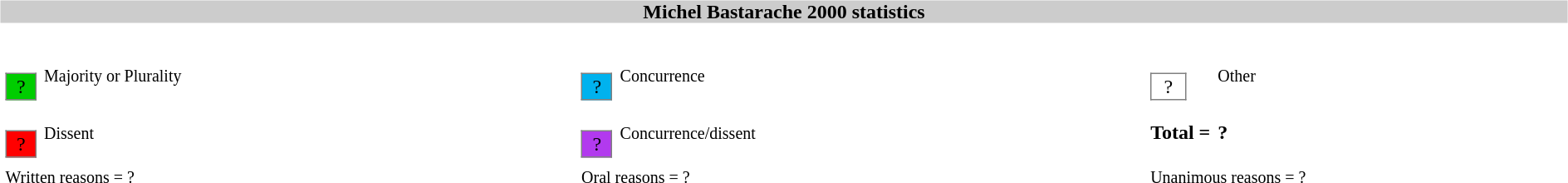<table width=100%>
<tr>
<td><br><table width=100% align=center cellpadding=0 cellspacing=0>
<tr>
<th bgcolor=#CCCCCC>Michel Bastarache 2000 statistics</th>
</tr>
<tr>
<td><br><table width=100% cellpadding="2" cellspacing="2" border="0"width=25px>
<tr>
<td><br><table border="1" style="border-collapse:collapse;">
<tr>
<td align=center bgcolor=#00CD00 width=25px>?</td>
</tr>
</table>
</td>
<td><small>Majority or Plurality</small></td>
<td width=25px><br><table border="1" style="border-collapse:collapse;">
<tr>
<td align=center width=25px bgcolor=#00B2EE>?</td>
</tr>
</table>
</td>
<td><small>Concurrence</small></td>
<td width=25px><br><table border="1" style="border-collapse:collapse;">
<tr>
<td align=center width=25px bgcolor=white>?</td>
</tr>
</table>
</td>
<td><small>Other</small></td>
</tr>
<tr>
<td width=25px><br><table border="1" style="border-collapse:collapse;">
<tr>
<td align=center width=25px bgcolor=red>?</td>
</tr>
</table>
</td>
<td><small>Dissent</small></td>
<td width=25px><br><table border="1" style="border-collapse:collapse;">
<tr>
<td align=center width=25px bgcolor=#B23AEE>?</td>
</tr>
</table>
</td>
<td><small>Concurrence/dissent</small></td>
<td white-space: nowrap><strong>Total = </strong></td>
<td><strong>?</strong></td>
</tr>
<tr>
<td colspan=2><small>Written reasons = ?</small></td>
<td colspan=2><small>Oral reasons = ?</small></td>
<td colspan=2><small>Unanimous reasons = ?</small></td>
</tr>
<tr>
</tr>
</table>
</td>
</tr>
</table>
</td>
</tr>
</table>
